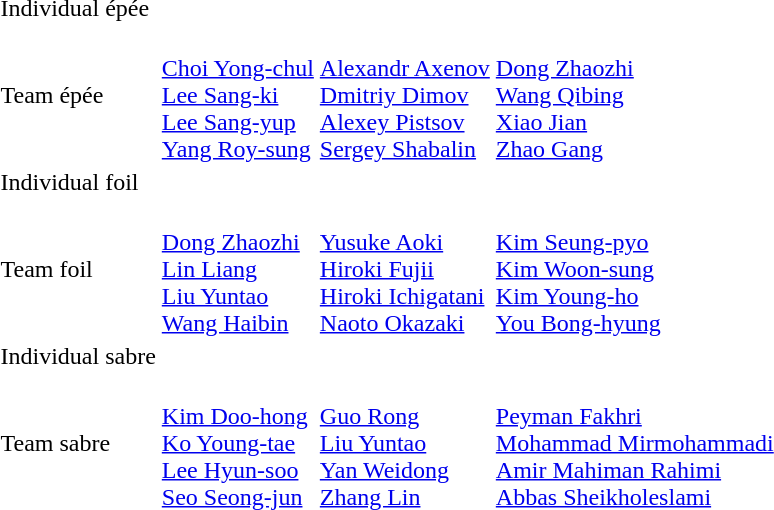<table>
<tr>
<td>Individual épée<br></td>
<td></td>
<td></td>
<td></td>
</tr>
<tr>
<td>Team épée<br></td>
<td><br><a href='#'>Choi Yong-chul</a><br><a href='#'>Lee Sang-ki</a><br><a href='#'>Lee Sang-yup</a><br><a href='#'>Yang Roy-sung</a></td>
<td><br><a href='#'>Alexandr Axenov</a><br><a href='#'>Dmitriy Dimov</a><br><a href='#'>Alexey Pistsov</a><br><a href='#'>Sergey Shabalin</a></td>
<td><br><a href='#'>Dong Zhaozhi</a><br><a href='#'>Wang Qibing</a><br><a href='#'>Xiao Jian</a><br><a href='#'>Zhao Gang</a></td>
</tr>
<tr>
<td>Individual foil<br></td>
<td></td>
<td></td>
<td></td>
</tr>
<tr>
<td>Team foil<br></td>
<td><br><a href='#'>Dong Zhaozhi</a><br><a href='#'>Lin Liang</a><br><a href='#'>Liu Yuntao</a><br><a href='#'>Wang Haibin</a></td>
<td><br><a href='#'>Yusuke Aoki</a><br><a href='#'>Hiroki Fujii</a><br><a href='#'>Hiroki Ichigatani</a><br><a href='#'>Naoto Okazaki</a></td>
<td><br><a href='#'>Kim Seung-pyo</a><br><a href='#'>Kim Woon-sung</a><br><a href='#'>Kim Young-ho</a><br><a href='#'>You Bong-hyung</a></td>
</tr>
<tr>
<td>Individual sabre<br></td>
<td></td>
<td></td>
<td></td>
</tr>
<tr>
<td>Team sabre<br></td>
<td><br><a href='#'>Kim Doo-hong</a><br><a href='#'>Ko Young-tae</a><br><a href='#'>Lee Hyun-soo</a><br><a href='#'>Seo Seong-jun</a></td>
<td><br><a href='#'>Guo Rong</a><br><a href='#'>Liu Yuntao</a><br><a href='#'>Yan Weidong</a><br><a href='#'>Zhang Lin</a></td>
<td><br><a href='#'>Peyman Fakhri</a><br><a href='#'>Mohammad Mirmohammadi</a><br><a href='#'>Amir Mahiman Rahimi</a><br><a href='#'>Abbas Sheikholeslami</a></td>
</tr>
</table>
